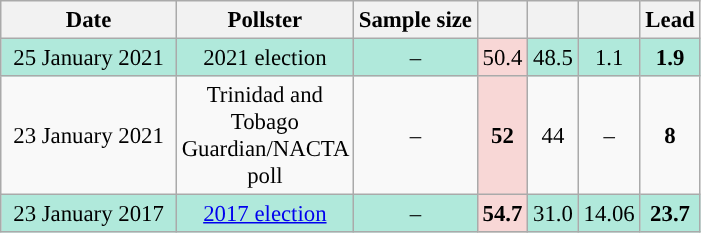<table class="wikitable sortable collapsible" style="text-align:center;font-size:95%;">
<tr>
<th style="width:110px;">Date</th>
<th style="width:110px;">Pollster</th>
<th data-sort-type="number">Sample size</th>
<th data-sort-type="number" class="unsortable" style="background:"><a href='#'></a></th>
<th class="unsortable" style="background:"></th>
<th class="unsortable" style="background:"></th>
<th>Lead</th>
</tr>
<tr style="background:#b0e9db;">
<td>25 January 2021</td>
<td>2021 election</td>
<td>–</td>
<td style="background:#F8D7D6;">50.4</td>
<td>48.5</td>
<td>1.1</td>
<td data-sort-value="1.99" style="background:"><strong>1.9</strong></td>
</tr>
<tr>
<td>23 January 2021</td>
<td>Trinidad and Tobago Guardian/NACTA poll</td>
<td>–</td>
<td style="background:#F8D7D6;"><strong>52</strong></td>
<td>44</td>
<td>–</td>
<td data-sort-value="5" style="background:"><strong>8</strong></td>
</tr>
<tr style="background:#b0e9db;">
<td data-sort-value="2015-09-07">23 January 2017</td>
<td><a href='#'>2017 election</a></td>
<td>–</td>
<td style="background:#F8D7D6;"><strong>54.7</strong></td>
<td>31.0</td>
<td>14.06</td>
<td data-sort-value="12.1" style="background:"><strong>23.7</strong></td>
</tr>
</table>
